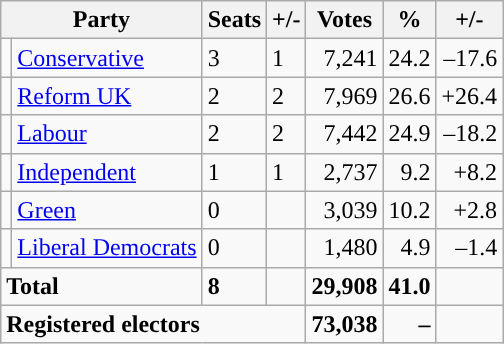<table class="wikitable sortable">
<tr>
<th colspan="2">Party</th>
<th>Seats</th>
<th>+/-</th>
<th>Votes</th>
<th>%</th>
<th>+/-</th>
</tr>
<tr>
<td style="background-color: "></td>
<td><a href='#'>Conservative</a></td>
<td>3</td>
<td> 1</td>
<td style="text-align:right;">7,241</td>
<td style="text-align:right;">24.2</td>
<td style="text-align:right;">–17.6</td>
</tr>
<tr>
<td style="background-color: "></td>
<td><a href='#'>Reform UK</a></td>
<td>2</td>
<td> 2</td>
<td style="text-align:right;">7,969</td>
<td style="text-align:right;">26.6</td>
<td style="text-align:right;">+26.4</td>
</tr>
<tr>
<td style="background-color: "></td>
<td><a href='#'>Labour</a></td>
<td>2</td>
<td> 2</td>
<td style="text-align:right;">7,442</td>
<td style="text-align:right;">24.9</td>
<td style="text-align:right;">–18.2</td>
</tr>
<tr>
<td style="background-color: "></td>
<td><a href='#'>Independent</a></td>
<td>1</td>
<td> 1</td>
<td style="text-align:right;">2,737</td>
<td style="text-align:right;">9.2</td>
<td style="text-align:right;">+8.2</td>
</tr>
<tr>
<td style="background-color: "></td>
<td><a href='#'>Green</a></td>
<td>0</td>
<td></td>
<td style="text-align:right;">3,039</td>
<td style="text-align:right;">10.2</td>
<td style="text-align:right;">+2.8</td>
</tr>
<tr>
<td style="background-color: "></td>
<td><a href='#'>Liberal Democrats</a></td>
<td>0</td>
<td></td>
<td style="text-align:right;">1,480</td>
<td style="text-align:right;">4.9</td>
<td style="text-align:right;">–1.4</td>
</tr>
<tr>
<td colspan="2"><strong>Total</strong></td>
<td><strong>8</strong></td>
<td></td>
<td style="text-align:right;"><strong>29,908</strong></td>
<td style="text-align:right;"><strong>41.0</strong></td>
<td style="text-align:right;"></td>
</tr>
<tr>
<td colspan="4"><strong>Registered electors</strong></td>
<td style="text-align:right;"><strong>73,038</strong></td>
<td style="text-align:right;"><strong>–</strong></td>
<td style="text-align:right;"></td>
</tr>
</table>
